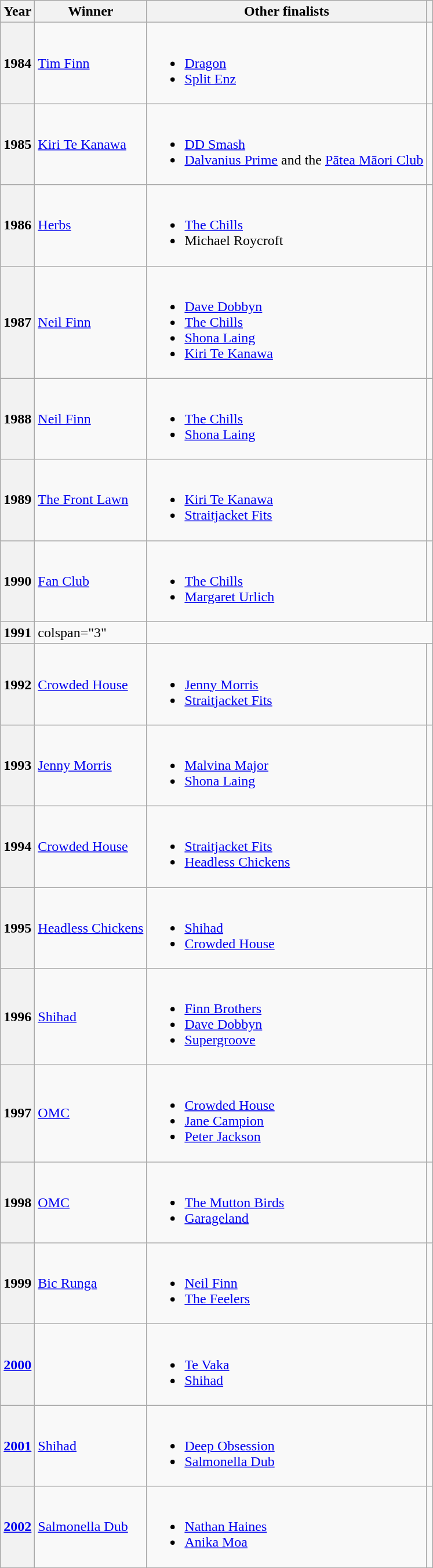<table class="wikitable sortable">
<tr>
<th scope="col">Year</th>
<th scope="col">Winner</th>
<th scope="col" class=unsortable>Other finalists</th>
<th scope="col"></th>
</tr>
<tr>
<th scope="row">1984</th>
<td><a href='#'>Tim Finn</a></td>
<td><br><ul><li><a href='#'>Dragon</a></li><li><a href='#'>Split Enz</a></li></ul></td>
<td align="center"></td>
</tr>
<tr>
<th scope="row">1985</th>
<td><a href='#'>Kiri Te Kanawa</a></td>
<td><br><ul><li><a href='#'>DD Smash</a></li><li><a href='#'>Dalvanius Prime</a> and the <a href='#'>Pātea Māori Club</a></li></ul></td>
<td align="center"></td>
</tr>
<tr>
<th scope="row">1986</th>
<td><a href='#'>Herbs</a></td>
<td><br><ul><li><a href='#'>The Chills</a></li><li>Michael Roycroft</li></ul></td>
<td align="center"></td>
</tr>
<tr>
<th scope="row">1987</th>
<td><a href='#'>Neil Finn</a></td>
<td><br><ul><li><a href='#'>Dave Dobbyn</a></li><li><a href='#'>The Chills</a></li><li><a href='#'>Shona Laing</a></li><li><a href='#'>Kiri Te Kanawa</a></li></ul></td>
<td align="center"></td>
</tr>
<tr>
<th scope="row">1988</th>
<td><a href='#'>Neil Finn</a></td>
<td><br><ul><li><a href='#'>The Chills</a></li><li><a href='#'>Shona Laing</a></li></ul></td>
<td align="center"></td>
</tr>
<tr>
<th scope="row">1989</th>
<td><a href='#'>The Front Lawn</a></td>
<td><br><ul><li><a href='#'>Kiri Te Kanawa</a></li><li><a href='#'>Straitjacket Fits</a></li></ul></td>
<td align="center"></td>
</tr>
<tr>
<th scope="row">1990</th>
<td><a href='#'>Fan Club</a></td>
<td><br><ul><li><a href='#'>The Chills</a></li><li><a href='#'>Margaret Urlich</a></li></ul></td>
<td align="center"></td>
</tr>
<tr>
<th scope="row">1991</th>
<td>colspan="3" </td>
</tr>
<tr>
<th scope="row">1992</th>
<td><a href='#'>Crowded House</a></td>
<td><br><ul><li><a href='#'>Jenny Morris</a></li><li><a href='#'>Straitjacket Fits</a></li></ul></td>
<td align="center"></td>
</tr>
<tr>
<th scope="row">1993</th>
<td><a href='#'>Jenny Morris</a></td>
<td><br><ul><li><a href='#'>Malvina Major</a></li><li><a href='#'>Shona Laing</a></li></ul></td>
<td align="center"></td>
</tr>
<tr>
<th scope="row">1994</th>
<td><a href='#'>Crowded House</a></td>
<td><br><ul><li><a href='#'>Straitjacket Fits</a></li><li><a href='#'>Headless Chickens</a></li></ul></td>
<td align="center"></td>
</tr>
<tr>
<th scope="row">1995</th>
<td><a href='#'>Headless Chickens</a></td>
<td><br><ul><li><a href='#'>Shihad</a></li><li><a href='#'>Crowded House</a></li></ul></td>
<td align="center"></td>
</tr>
<tr>
<th scope="row">1996</th>
<td><a href='#'>Shihad</a></td>
<td><br><ul><li><a href='#'>Finn Brothers</a></li><li><a href='#'>Dave Dobbyn</a></li><li><a href='#'>Supergroove</a></li></ul></td>
<td align="center"></td>
</tr>
<tr>
<th scope="row">1997</th>
<td><a href='#'>OMC</a></td>
<td><br><ul><li><a href='#'>Crowded House</a></li><li><a href='#'>Jane Campion</a></li><li><a href='#'>Peter Jackson</a></li></ul></td>
<td align="center"></td>
</tr>
<tr>
<th scope="row">1998</th>
<td><a href='#'>OMC</a></td>
<td><br><ul><li><a href='#'>The Mutton Birds</a></li><li><a href='#'>Garageland</a></li></ul></td>
<td align="center"></td>
</tr>
<tr>
<th scope="row">1999</th>
<td><a href='#'>Bic Runga</a></td>
<td><br><ul><li><a href='#'>Neil Finn</a></li><li><a href='#'>The Feelers</a></li></ul></td>
<td align="center"></td>
</tr>
<tr>
<th scope="row"><a href='#'>2000</a></th>
<td></td>
<td><br><ul><li><a href='#'>Te Vaka</a></li><li><a href='#'>Shihad</a></li></ul></td>
<td align="center"></td>
</tr>
<tr>
<th scope="row"><a href='#'>2001</a></th>
<td><a href='#'>Shihad</a></td>
<td><br><ul><li><a href='#'>Deep Obsession</a></li><li><a href='#'>Salmonella Dub</a></li></ul></td>
<td align="center"></td>
</tr>
<tr>
<th scope="row"><a href='#'>2002</a></th>
<td><a href='#'>Salmonella Dub</a></td>
<td><br><ul><li><a href='#'>Nathan Haines</a></li><li><a href='#'>Anika Moa</a></li></ul></td>
<td align="center"></td>
</tr>
</table>
